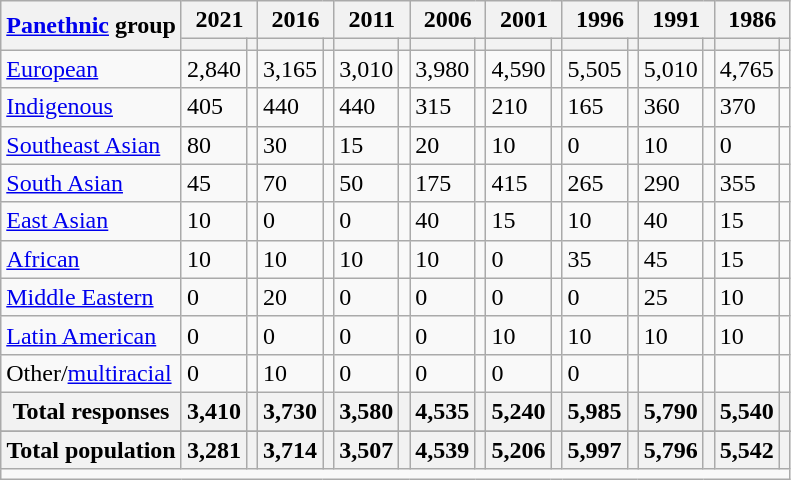<table class="wikitable collapsible sortable">
<tr>
<th rowspan="2"><a href='#'>Panethnic</a> group</th>
<th colspan="2">2021</th>
<th colspan="2">2016</th>
<th colspan="2">2011</th>
<th colspan="2">2006</th>
<th colspan="2">2001</th>
<th colspan="2">1996</th>
<th colspan="2">1991</th>
<th colspan="2">1986</th>
</tr>
<tr>
<th><a href='#'></a></th>
<th></th>
<th></th>
<th></th>
<th></th>
<th></th>
<th></th>
<th></th>
<th></th>
<th></th>
<th></th>
<th></th>
<th></th>
<th></th>
<th></th>
<th></th>
</tr>
<tr>
<td><a href='#'>European</a></td>
<td>2,840</td>
<td></td>
<td>3,165</td>
<td></td>
<td>3,010</td>
<td></td>
<td>3,980</td>
<td></td>
<td>4,590</td>
<td></td>
<td>5,505</td>
<td></td>
<td>5,010</td>
<td></td>
<td>4,765</td>
<td></td>
</tr>
<tr>
<td><a href='#'>Indigenous</a></td>
<td>405</td>
<td></td>
<td>440</td>
<td></td>
<td>440</td>
<td></td>
<td>315</td>
<td></td>
<td>210</td>
<td></td>
<td>165</td>
<td></td>
<td>360</td>
<td></td>
<td>370</td>
<td></td>
</tr>
<tr>
<td><a href='#'>Southeast Asian</a></td>
<td>80</td>
<td></td>
<td>30</td>
<td></td>
<td>15</td>
<td></td>
<td>20</td>
<td></td>
<td>10</td>
<td></td>
<td>0</td>
<td></td>
<td>10</td>
<td></td>
<td>0</td>
<td></td>
</tr>
<tr>
<td><a href='#'>South Asian</a></td>
<td>45</td>
<td></td>
<td>70</td>
<td></td>
<td>50</td>
<td></td>
<td>175</td>
<td></td>
<td>415</td>
<td></td>
<td>265</td>
<td></td>
<td>290</td>
<td></td>
<td>355</td>
<td></td>
</tr>
<tr>
<td><a href='#'>East Asian</a></td>
<td>10</td>
<td></td>
<td>0</td>
<td></td>
<td>0</td>
<td></td>
<td>40</td>
<td></td>
<td>15</td>
<td></td>
<td>10</td>
<td></td>
<td>40</td>
<td></td>
<td>15</td>
<td></td>
</tr>
<tr>
<td><a href='#'>African</a></td>
<td>10</td>
<td></td>
<td>10</td>
<td></td>
<td>10</td>
<td></td>
<td>10</td>
<td></td>
<td>0</td>
<td></td>
<td>35</td>
<td></td>
<td>45</td>
<td></td>
<td>15</td>
<td></td>
</tr>
<tr>
<td><a href='#'>Middle Eastern</a></td>
<td>0</td>
<td></td>
<td>20</td>
<td></td>
<td>0</td>
<td></td>
<td>0</td>
<td></td>
<td>0</td>
<td></td>
<td>0</td>
<td></td>
<td>25</td>
<td></td>
<td>10</td>
<td></td>
</tr>
<tr>
<td><a href='#'>Latin American</a></td>
<td>0</td>
<td></td>
<td>0</td>
<td></td>
<td>0</td>
<td></td>
<td>0</td>
<td></td>
<td>10</td>
<td></td>
<td>10</td>
<td></td>
<td>10</td>
<td></td>
<td>10</td>
<td></td>
</tr>
<tr>
<td>Other/<a href='#'>multiracial</a></td>
<td>0</td>
<td></td>
<td>10</td>
<td></td>
<td>0</td>
<td></td>
<td>0</td>
<td></td>
<td>0</td>
<td></td>
<td>0</td>
<td></td>
<td></td>
<td></td>
<td></td>
<td></td>
</tr>
<tr>
<th>Total responses</th>
<th>3,410</th>
<th></th>
<th>3,730</th>
<th></th>
<th>3,580</th>
<th></th>
<th>4,535</th>
<th></th>
<th>5,240</th>
<th></th>
<th>5,985</th>
<th></th>
<th>5,790</th>
<th></th>
<th>5,540</th>
<th></th>
</tr>
<tr>
</tr>
<tr class="sortbottom">
<th>Total population</th>
<th>3,281</th>
<th></th>
<th>3,714</th>
<th></th>
<th>3,507</th>
<th></th>
<th>4,539</th>
<th></th>
<th>5,206</th>
<th></th>
<th>5,997</th>
<th></th>
<th>5,796</th>
<th></th>
<th>5,542</th>
<th></th>
</tr>
<tr class="sortbottom">
<td colspan="20"></td>
</tr>
</table>
